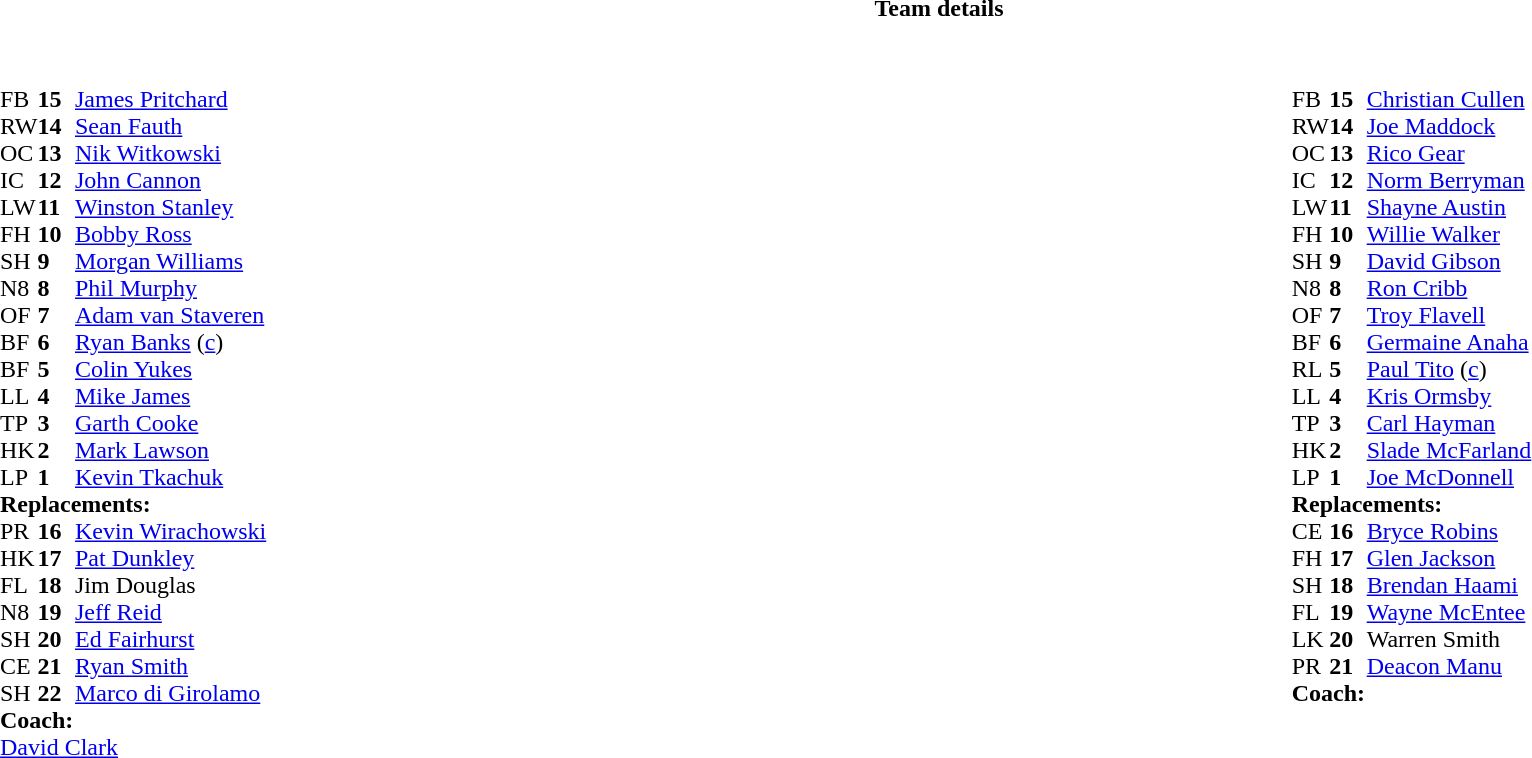<table border="0" style="width:100%;" class="collapsible collapsed">
<tr>
<th>Team details</th>
</tr>
<tr>
<td><br><table style="width:100%">
<tr>
<td style="vertical-align:top;width:50%"><br><table cellspacing="0" cellpadding="0">
<tr>
<th width="25"></th>
<th width="25"></th>
</tr>
<tr>
<td>FB</td>
<td><strong>15</strong></td>
<td><a href='#'>James Pritchard</a></td>
</tr>
<tr>
<td>RW</td>
<td><strong>14</strong></td>
<td><a href='#'>Sean Fauth</a></td>
</tr>
<tr>
<td>OC</td>
<td><strong>13</strong></td>
<td><a href='#'>Nik Witkowski</a></td>
</tr>
<tr>
<td>IC</td>
<td><strong>12</strong></td>
<td><a href='#'>John Cannon</a></td>
</tr>
<tr>
<td>LW</td>
<td><strong>11</strong></td>
<td><a href='#'>Winston Stanley</a></td>
</tr>
<tr>
<td>FH</td>
<td><strong>10</strong></td>
<td><a href='#'>Bobby Ross</a></td>
</tr>
<tr>
<td>SH</td>
<td><strong>9</strong></td>
<td><a href='#'>Morgan Williams</a></td>
</tr>
<tr>
<td>N8</td>
<td><strong>8</strong></td>
<td><a href='#'>Phil Murphy</a></td>
</tr>
<tr>
<td>OF</td>
<td><strong>7</strong></td>
<td><a href='#'>Adam van Staveren</a></td>
</tr>
<tr>
<td>BF</td>
<td><strong>6</strong></td>
<td><a href='#'>Ryan Banks</a> (<a href='#'>c</a>)</td>
</tr>
<tr>
<td>BF</td>
<td><strong>5</strong></td>
<td><a href='#'>Colin Yukes</a></td>
</tr>
<tr>
<td>LL</td>
<td><strong>4</strong></td>
<td><a href='#'>Mike James</a></td>
</tr>
<tr>
<td>TP</td>
<td><strong>3</strong></td>
<td><a href='#'>Garth Cooke</a></td>
</tr>
<tr>
<td>HK</td>
<td><strong>2</strong></td>
<td><a href='#'>Mark Lawson</a></td>
</tr>
<tr>
<td>LP</td>
<td><strong>1</strong></td>
<td><a href='#'>Kevin Tkachuk</a></td>
</tr>
<tr>
<td colspan="3"><strong>Replacements:</strong></td>
</tr>
<tr>
<td>PR</td>
<td><strong>16</strong></td>
<td><a href='#'>Kevin Wirachowski</a></td>
</tr>
<tr>
<td>HK</td>
<td><strong>17</strong></td>
<td><a href='#'>Pat Dunkley</a></td>
<td></td>
<td></td>
</tr>
<tr>
<td>FL</td>
<td><strong>18</strong></td>
<td>Jim Douglas</td>
<td></td>
<td></td>
</tr>
<tr>
<td>N8</td>
<td><strong>19</strong></td>
<td><a href='#'>Jeff Reid</a></td>
<td></td>
<td></td>
</tr>
<tr>
<td>SH</td>
<td><strong>20</strong></td>
<td><a href='#'>Ed Fairhurst</a></td>
<td></td>
<td></td>
</tr>
<tr>
<td>CE</td>
<td><strong>21</strong></td>
<td><a href='#'>Ryan Smith</a></td>
<td></td>
<td></td>
</tr>
<tr>
<td>SH</td>
<td><strong>22</strong></td>
<td><a href='#'>Marco di Girolamo</a></td>
<td></td>
<td></td>
</tr>
<tr>
<td colspan="3"><strong>Coach:</strong></td>
</tr>
<tr>
<td colspan="3"> <a href='#'>David Clark</a></td>
</tr>
</table>
</td>
<td style="vertical-align:top"></td>
<td style="vertical-align:top;width:50%"><br><table cellspacing="0" cellpadding="0" style="margin:auto">
<tr>
<th width="25"></th>
<th width="25"></th>
</tr>
<tr>
<td>FB</td>
<td><strong>15</strong></td>
<td><a href='#'>Christian Cullen</a></td>
</tr>
<tr>
<td>RW</td>
<td><strong>14</strong></td>
<td><a href='#'>Joe Maddock</a></td>
</tr>
<tr>
<td>OC</td>
<td><strong>13</strong></td>
<td><a href='#'>Rico Gear</a></td>
</tr>
<tr>
<td>IC</td>
<td><strong>12</strong></td>
<td><a href='#'>Norm Berryman</a></td>
</tr>
<tr>
<td>LW</td>
<td><strong>11</strong></td>
<td><a href='#'>Shayne Austin</a></td>
</tr>
<tr>
<td>FH</td>
<td><strong>10</strong></td>
<td><a href='#'>Willie Walker</a></td>
</tr>
<tr>
<td>SH</td>
<td><strong>9</strong></td>
<td><a href='#'>David Gibson</a></td>
</tr>
<tr>
<td>N8</td>
<td><strong>8</strong></td>
<td><a href='#'>Ron Cribb</a></td>
</tr>
<tr>
<td>OF</td>
<td><strong>7</strong></td>
<td><a href='#'>Troy Flavell</a></td>
</tr>
<tr>
<td>BF</td>
<td><strong>6</strong></td>
<td><a href='#'>Germaine Anaha</a></td>
</tr>
<tr>
<td>RL</td>
<td><strong>5</strong></td>
<td><a href='#'>Paul Tito</a> (<a href='#'>c</a>)</td>
</tr>
<tr>
<td>LL</td>
<td><strong>4</strong></td>
<td><a href='#'>Kris Ormsby</a></td>
</tr>
<tr>
<td>TP</td>
<td><strong>3</strong></td>
<td><a href='#'>Carl Hayman</a></td>
</tr>
<tr>
<td>HK</td>
<td><strong>2</strong></td>
<td><a href='#'>Slade McFarland</a></td>
</tr>
<tr>
<td>LP</td>
<td><strong>1</strong></td>
<td><a href='#'>Joe McDonnell</a></td>
</tr>
<tr>
<td colspan="3"><strong>Replacements:</strong></td>
</tr>
<tr>
<td>CE</td>
<td><strong>16</strong></td>
<td><a href='#'>Bryce Robins</a></td>
<td></td>
<td></td>
</tr>
<tr>
<td>FH</td>
<td><strong>17</strong></td>
<td><a href='#'>Glen Jackson</a></td>
<td></td>
<td></td>
</tr>
<tr>
<td>SH</td>
<td><strong>18</strong></td>
<td><a href='#'>Brendan Haami</a></td>
<td></td>
<td></td>
</tr>
<tr>
<td>FL</td>
<td><strong>19</strong></td>
<td><a href='#'>Wayne McEntee</a></td>
<td></td>
<td></td>
</tr>
<tr>
<td>LK</td>
<td><strong>20</strong></td>
<td>Warren Smith</td>
<td></td>
<td></td>
</tr>
<tr>
<td>PR</td>
<td><strong>21</strong></td>
<td><a href='#'>Deacon Manu</a></td>
<td></td>
<td></td>
</tr>
<tr>
<td colspan="3"><strong>Coach:</strong></td>
</tr>
<tr>
<td colspan="3"></td>
</tr>
</table>
</td>
</tr>
</table>
</td>
</tr>
</table>
